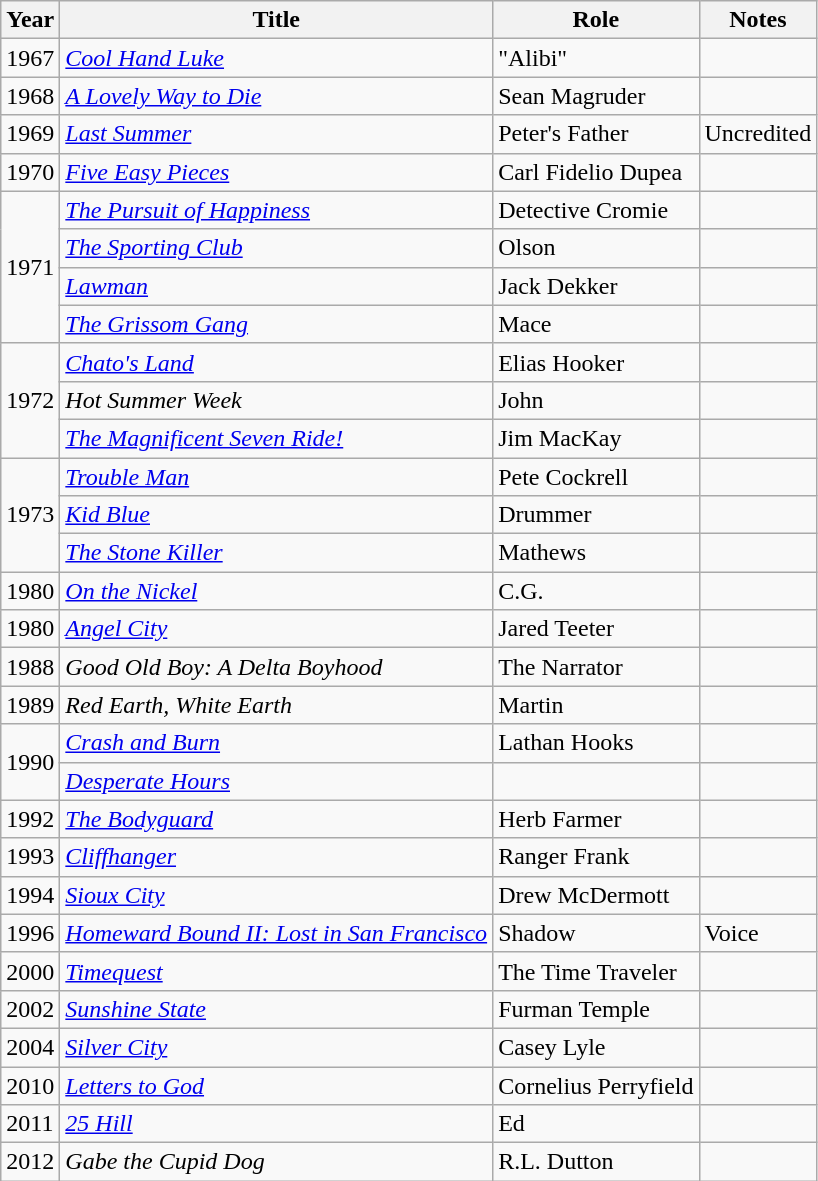<table class="wikitable">
<tr>
<th>Year</th>
<th>Title</th>
<th>Role</th>
<th>Notes</th>
</tr>
<tr>
<td>1967</td>
<td><em><a href='#'>Cool Hand Luke</a></em></td>
<td>"Alibi"</td>
<td></td>
</tr>
<tr>
<td>1968</td>
<td><em><a href='#'>A Lovely Way to Die</a></em></td>
<td>Sean Magruder</td>
<td></td>
</tr>
<tr>
<td>1969</td>
<td><em><a href='#'>Last Summer</a></em></td>
<td>Peter's Father</td>
<td>Uncredited</td>
</tr>
<tr>
<td>1970</td>
<td><em><a href='#'>Five Easy Pieces</a></em></td>
<td>Carl Fidelio Dupea</td>
<td></td>
</tr>
<tr>
<td rowspan=4>1971</td>
<td><em><a href='#'>The Pursuit of Happiness</a></em></td>
<td>Detective Cromie</td>
<td></td>
</tr>
<tr>
<td><em><a href='#'>The Sporting Club</a></em></td>
<td>Olson</td>
<td></td>
</tr>
<tr>
<td><em><a href='#'>Lawman</a></em></td>
<td>Jack Dekker</td>
<td></td>
</tr>
<tr>
<td><em><a href='#'>The Grissom Gang</a></em></td>
<td>Mace</td>
<td></td>
</tr>
<tr>
<td rowspan=3>1972</td>
<td><em><a href='#'>Chato's Land</a></em></td>
<td>Elias Hooker</td>
<td></td>
</tr>
<tr>
<td><em>Hot Summer Week</em></td>
<td>John</td>
<td></td>
</tr>
<tr>
<td><em><a href='#'>The Magnificent Seven Ride!</a></em></td>
<td>Jim MacKay</td>
<td></td>
</tr>
<tr>
<td rowspan=3>1973</td>
<td><em><a href='#'>Trouble Man</a></em></td>
<td>Pete Cockrell</td>
<td></td>
</tr>
<tr>
<td><em><a href='#'>Kid Blue</a></em></td>
<td>Drummer</td>
<td></td>
</tr>
<tr>
<td><em><a href='#'>The Stone Killer</a></em></td>
<td>Mathews</td>
<td></td>
</tr>
<tr>
<td>1980</td>
<td><em><a href='#'>On the Nickel</a></em></td>
<td>C.G.</td>
<td></td>
</tr>
<tr>
<td>1980</td>
<td><em><a href='#'>Angel City</a></em></td>
<td>Jared Teeter</td>
<td></td>
</tr>
<tr>
<td>1988</td>
<td><em>Good Old Boy: A Delta Boyhood</em></td>
<td>The Narrator</td>
<td></td>
</tr>
<tr>
<td>1989</td>
<td><em>Red Earth, White Earth</em></td>
<td>Martin</td>
<td></td>
</tr>
<tr>
<td rowspan=2>1990</td>
<td><em><a href='#'>Crash and Burn</a></em></td>
<td>Lathan Hooks</td>
<td></td>
</tr>
<tr>
<td><em><a href='#'>Desperate Hours</a></em></td>
<td></td>
<td></td>
</tr>
<tr>
<td>1992</td>
<td><em><a href='#'>The Bodyguard</a></em></td>
<td>Herb Farmer</td>
<td></td>
</tr>
<tr>
<td>1993</td>
<td><em><a href='#'>Cliffhanger</a></em></td>
<td>Ranger Frank</td>
<td></td>
</tr>
<tr>
<td>1994</td>
<td><em><a href='#'>Sioux City</a></em></td>
<td>Drew McDermott</td>
<td></td>
</tr>
<tr>
<td>1996</td>
<td><em><a href='#'>Homeward Bound II: Lost in San Francisco</a></em></td>
<td>Shadow</td>
<td>Voice</td>
</tr>
<tr>
<td>2000</td>
<td><em><a href='#'>Timequest</a></em></td>
<td>The Time Traveler</td>
<td></td>
</tr>
<tr>
<td>2002</td>
<td><em><a href='#'>Sunshine State</a></em></td>
<td>Furman Temple</td>
<td></td>
</tr>
<tr>
<td>2004</td>
<td><em><a href='#'>Silver City</a></em></td>
<td>Casey Lyle</td>
<td></td>
</tr>
<tr>
<td>2010</td>
<td><em><a href='#'>Letters to God</a></em></td>
<td>Cornelius Perryfield</td>
<td></td>
</tr>
<tr>
<td>2011</td>
<td><em><a href='#'>25 Hill</a></em></td>
<td>Ed</td>
<td></td>
</tr>
<tr>
<td>2012</td>
<td><em>Gabe the Cupid Dog</em></td>
<td>R.L. Dutton</td>
<td></td>
</tr>
</table>
